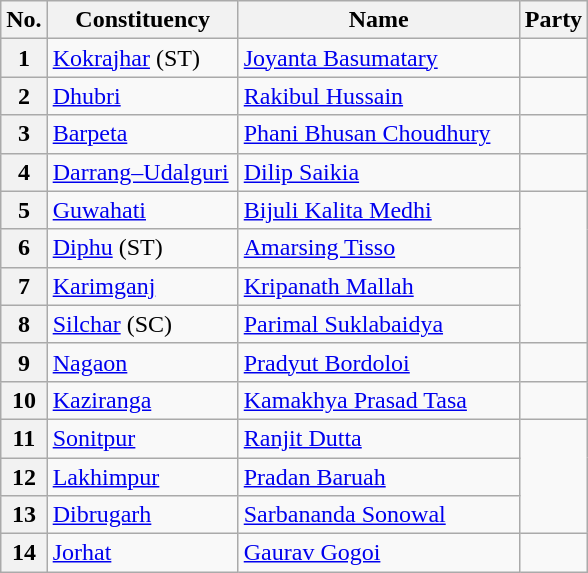<table class="sortable wikitable">
<tr>
<th>No.</th>
<th style="width:120px">Constituency</th>
<th style="width:180px">Name</th>
<th colspan="2">Party</th>
</tr>
<tr>
<th>1</th>
<td><a href='#'>Kokrajhar</a> (ST)</td>
<td><a href='#'>Joyanta Basumatary</a></td>
<td></td>
</tr>
<tr>
<th>2</th>
<td><a href='#'>Dhubri</a></td>
<td><a href='#'>Rakibul Hussain</a></td>
<td></td>
</tr>
<tr>
<th>3</th>
<td><a href='#'>Barpeta</a></td>
<td><a href='#'>Phani Bhusan Choudhury</a></td>
<td></td>
</tr>
<tr>
<th>4</th>
<td><a href='#'>Darrang–Udalguri</a></td>
<td><a href='#'>Dilip Saikia</a></td>
<td></td>
</tr>
<tr>
<th>5</th>
<td><a href='#'>Guwahati</a></td>
<td><a href='#'>Bijuli Kalita Medhi</a></td>
</tr>
<tr>
<th>6</th>
<td><a href='#'>Diphu</a> (ST)</td>
<td><a href='#'>Amarsing Tisso</a></td>
</tr>
<tr>
<th>7</th>
<td><a href='#'>Karimganj</a></td>
<td><a href='#'>Kripanath Mallah</a></td>
</tr>
<tr>
<th>8</th>
<td><a href='#'>Silchar</a> (SC)</td>
<td><a href='#'>Parimal Suklabaidya</a></td>
</tr>
<tr>
<th>9</th>
<td><a href='#'>Nagaon</a></td>
<td><a href='#'>Pradyut Bordoloi</a></td>
<td></td>
</tr>
<tr>
<th>10</th>
<td><a href='#'>Kaziranga</a></td>
<td><a href='#'>Kamakhya Prasad Tasa</a></td>
<td></td>
</tr>
<tr>
<th>11</th>
<td><a href='#'>Sonitpur</a></td>
<td><a href='#'>Ranjit Dutta</a></td>
</tr>
<tr>
<th>12</th>
<td><a href='#'>Lakhimpur</a></td>
<td><a href='#'>Pradan Baruah</a></td>
</tr>
<tr>
<th>13</th>
<td><a href='#'>Dibrugarh</a></td>
<td><a href='#'>Sarbananda Sonowal</a></td>
</tr>
<tr>
<th>14</th>
<td><a href='#'>Jorhat</a></td>
<td><a href='#'>Gaurav Gogoi</a></td>
<td></td>
</tr>
</table>
